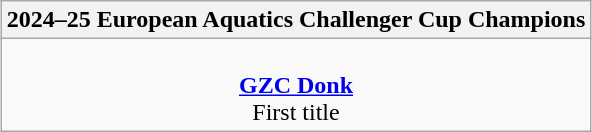<table class=wikitable style="text-align:center; margin:auto">
<tr>
<th>2024–25 European Aquatics Challenger Cup Champions</th>
</tr>
<tr>
<td> <br><strong><a href='#'>GZC Donk</a></strong><br>First title</td>
</tr>
</table>
